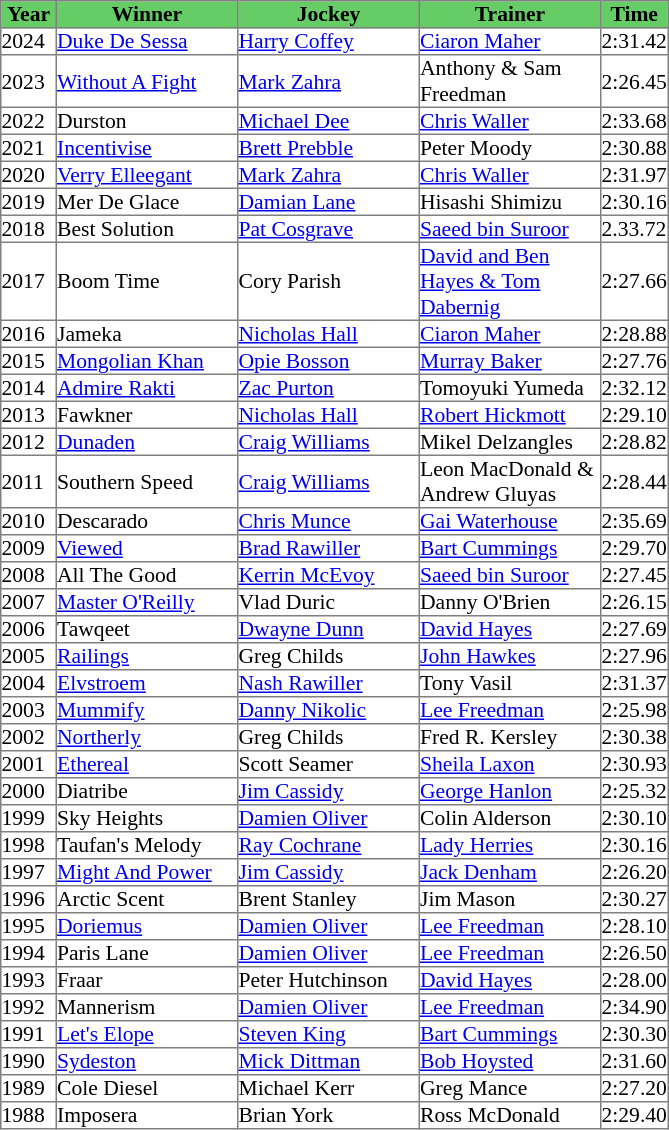<table class = "sortable" | border="1" cellpadding="0" style="border-collapse: collapse; font-size:90%">
<tr bgcolor="#66cc66" align="center">
<th width="36px"><strong>Year</strong><br></th>
<th width="120px"><strong>Winner</strong><br></th>
<th width="120px"><strong>Jockey</strong><br></th>
<th width="120px"><strong>Trainer</strong><br></th>
<th width="40px"><strong>Time</strong><br></th>
</tr>
<tr>
<td>2024</td>
<td><a href='#'>Duke De Sessa</a></td>
<td><a href='#'>Harry Coffey</a></td>
<td><a href='#'>Ciaron Maher</a></td>
<td>2:31.42</td>
</tr>
<tr>
<td>2023</td>
<td><a href='#'>Without A Fight</a></td>
<td><a href='#'>Mark Zahra</a></td>
<td>Anthony & Sam Freedman</td>
<td>2:26.45</td>
</tr>
<tr>
<td>2022</td>
<td>Durston</td>
<td><a href='#'>Michael Dee</a></td>
<td><a href='#'>Chris Waller</a></td>
<td>2:33.68</td>
</tr>
<tr>
<td>2021</td>
<td><a href='#'>Incentivise</a></td>
<td><a href='#'>Brett Prebble</a></td>
<td>Peter Moody</td>
<td>2:30.88</td>
</tr>
<tr>
<td>2020</td>
<td><a href='#'>Verry Elleegant</a></td>
<td><a href='#'>Mark Zahra</a></td>
<td><a href='#'>Chris Waller</a></td>
<td>2:31.97</td>
</tr>
<tr>
<td>2019</td>
<td>Mer De Glace</td>
<td><a href='#'>Damian Lane</a></td>
<td>Hisashi Shimizu</td>
<td>2:30.16</td>
</tr>
<tr>
<td>2018</td>
<td>Best Solution</td>
<td><a href='#'>Pat Cosgrave</a></td>
<td><a href='#'>Saeed bin Suroor</a></td>
<td>2.33.72</td>
</tr>
<tr>
<td>2017</td>
<td>Boom Time</td>
<td>Cory Parish</td>
<td><a href='#'>David and Ben Hayes & Tom Dabernig</a></td>
<td>2:27.66</td>
</tr>
<tr>
<td>2016</td>
<td>Jameka</td>
<td><a href='#'>Nicholas Hall</a></td>
<td><a href='#'>Ciaron Maher</a></td>
<td>2:28.88</td>
</tr>
<tr>
<td>2015</td>
<td><a href='#'>Mongolian Khan</a></td>
<td><a href='#'>Opie Bosson</a></td>
<td><a href='#'>Murray Baker</a></td>
<td>2:27.76</td>
</tr>
<tr>
<td>2014</td>
<td><a href='#'>Admire Rakti</a></td>
<td><a href='#'>Zac Purton</a></td>
<td>Tomoyuki Yumeda</td>
<td>2:32.12</td>
</tr>
<tr>
<td>2013</td>
<td>Fawkner</td>
<td><a href='#'>Nicholas Hall</a></td>
<td><a href='#'>Robert Hickmott</a></td>
<td>2:29.10</td>
</tr>
<tr>
<td>2012</td>
<td><a href='#'>Dunaden</a></td>
<td><a href='#'>Craig Williams</a></td>
<td>Mikel Delzangles</td>
<td>2:28.82</td>
</tr>
<tr>
<td>2011</td>
<td>Southern Speed</td>
<td><a href='#'>Craig Williams</a></td>
<td>Leon MacDonald & Andrew Gluyas</td>
<td>2:28.44</td>
</tr>
<tr>
<td>2010</td>
<td>Descarado</td>
<td><a href='#'>Chris Munce</a></td>
<td><a href='#'>Gai Waterhouse</a></td>
<td>2:35.69</td>
</tr>
<tr>
<td>2009</td>
<td><a href='#'>Viewed</a></td>
<td><a href='#'>Brad Rawiller</a></td>
<td><a href='#'>Bart Cummings</a></td>
<td>2:29.70</td>
</tr>
<tr>
<td>2008</td>
<td>All The Good</td>
<td><a href='#'>Kerrin McEvoy</a></td>
<td><a href='#'>Saeed bin Suroor</a></td>
<td>2:27.45</td>
</tr>
<tr>
<td>2007</td>
<td><a href='#'>Master O'Reilly</a></td>
<td>Vlad Duric</td>
<td>Danny O'Brien</td>
<td>2:26.15</td>
</tr>
<tr>
<td>2006</td>
<td>Tawqeet</td>
<td><a href='#'>Dwayne Dunn</a></td>
<td><a href='#'>David Hayes</a></td>
<td>2:27.69</td>
</tr>
<tr>
<td>2005</td>
<td><a href='#'>Railings</a></td>
<td>Greg Childs</td>
<td><a href='#'>John Hawkes</a></td>
<td>2:27.96</td>
</tr>
<tr>
<td>2004</td>
<td><a href='#'>Elvstroem</a></td>
<td><a href='#'>Nash Rawiller</a></td>
<td>Tony Vasil</td>
<td>2:31.37</td>
</tr>
<tr>
<td>2003</td>
<td><a href='#'>Mummify</a></td>
<td><a href='#'>Danny Nikolic</a></td>
<td><a href='#'>Lee Freedman</a></td>
<td>2:25.98</td>
</tr>
<tr>
<td>2002</td>
<td><a href='#'>Northerly</a></td>
<td>Greg Childs</td>
<td>Fred R. Kersley</td>
<td>2:30.38</td>
</tr>
<tr>
<td>2001</td>
<td><a href='#'>Ethereal</a></td>
<td>Scott Seamer</td>
<td><a href='#'>Sheila Laxon</a></td>
<td>2:30.93</td>
</tr>
<tr>
<td>2000</td>
<td>Diatribe</td>
<td><a href='#'>Jim Cassidy</a></td>
<td><a href='#'>George Hanlon</a></td>
<td>2:25.32</td>
</tr>
<tr>
<td>1999</td>
<td>Sky Heights</td>
<td><a href='#'>Damien Oliver</a></td>
<td>Colin Alderson</td>
<td>2:30.10</td>
</tr>
<tr>
<td>1998</td>
<td>Taufan's Melody</td>
<td><a href='#'>Ray Cochrane</a></td>
<td><a href='#'>Lady Herries</a></td>
<td>2:30.16</td>
</tr>
<tr>
<td>1997</td>
<td><a href='#'>Might And Power</a></td>
<td><a href='#'>Jim Cassidy</a></td>
<td><a href='#'>Jack Denham</a></td>
<td>2:26.20</td>
</tr>
<tr>
<td>1996</td>
<td>Arctic Scent</td>
<td>Brent Stanley</td>
<td>Jim Mason</td>
<td>2:30.27</td>
</tr>
<tr>
<td>1995</td>
<td><a href='#'>Doriemus</a></td>
<td><a href='#'>Damien Oliver</a></td>
<td><a href='#'>Lee Freedman</a></td>
<td>2:28.10</td>
</tr>
<tr>
<td>1994</td>
<td>Paris Lane</td>
<td><a href='#'>Damien Oliver</a></td>
<td><a href='#'>Lee Freedman</a></td>
<td>2:26.50</td>
</tr>
<tr>
<td>1993</td>
<td>Fraar</td>
<td>Peter Hutchinson</td>
<td><a href='#'>David Hayes</a></td>
<td>2:28.00</td>
</tr>
<tr>
<td>1992</td>
<td>Mannerism</td>
<td><a href='#'>Damien Oliver</a></td>
<td><a href='#'>Lee Freedman</a></td>
<td>2:34.90</td>
</tr>
<tr>
<td>1991</td>
<td><a href='#'>Let's Elope</a></td>
<td><a href='#'>Steven King</a></td>
<td><a href='#'>Bart Cummings</a></td>
<td>2:30.30</td>
</tr>
<tr>
<td>1990</td>
<td><a href='#'>Sydeston</a></td>
<td><a href='#'>Mick Dittman</a></td>
<td><a href='#'>Bob Hoysted</a></td>
<td>2:31.60</td>
</tr>
<tr>
<td>1989</td>
<td>Cole Diesel</td>
<td>Michael Kerr</td>
<td>Greg Mance</td>
<td>2:27.20</td>
</tr>
<tr>
<td>1988</td>
<td>Imposera</td>
<td>Brian York</td>
<td>Ross McDonald</td>
<td>2:29.40</td>
</tr>
</table>
